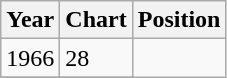<table class="wikitable">
<tr>
<th align="left">Year</th>
<th align="left">Chart</th>
<th align="left">Position</th>
</tr>
<tr>
<td align="left">1966</td>
<td align="left">28</td>
</tr>
<tr>
</tr>
</table>
